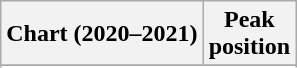<table class="wikitable plainrowheaders" style="text-align:center">
<tr>
<th scope="col">Chart (2020–2021)</th>
<th scope="col">Peak<br>position</th>
</tr>
<tr>
</tr>
<tr>
</tr>
<tr>
</tr>
<tr>
</tr>
<tr>
</tr>
<tr>
</tr>
<tr>
</tr>
</table>
